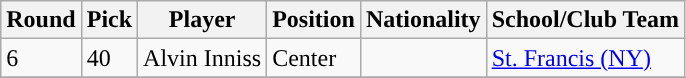<table class="wikitable sortable sortable">
<tr>
<th>Round</th>
<th>Pick</th>
<th>Player</th>
<th>Position</th>
<th>Nationality</th>
<th>School/Club Team</th>
</tr>
<tr>
<td>6</td>
<td>40</td>
<td>Alvin Inniss</td>
<td>Center</td>
<td></td>
<td><a href='#'>St. Francis (NY)</a></td>
</tr>
<tr>
</tr>
</table>
